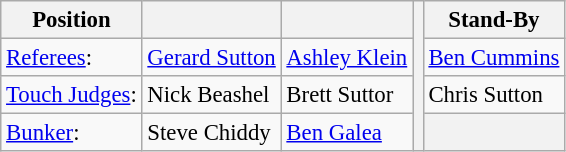<table class="wikitable" style="font-size: 95%;">
<tr>
<th>Position</th>
<th></th>
<th></th>
<th rowspan="4"></th>
<th>Stand-By</th>
</tr>
<tr>
<td class="table-rh" ><a href='#'>Referees</a>:</td>
<td><a href='#'>Gerard Sutton</a></td>
<td><a href='#'>Ashley Klein</a></td>
<td><a href='#'>Ben Cummins</a></td>
</tr>
<tr>
<td class="table-rh" ><a href='#'>Touch Judges</a>:</td>
<td>Nick Beashel</td>
<td>Brett Suttor</td>
<td>Chris Sutton</td>
</tr>
<tr>
<td class="table-rh" ><a href='#'>Bunker</a>:</td>
<td>Steve Chiddy</td>
<td><a href='#'>Ben Galea</a></td>
<th></th>
</tr>
</table>
